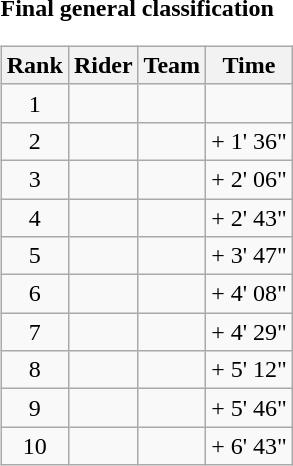<table>
<tr>
<td><strong>Final general classification</strong><br><table class="wikitable">
<tr>
<th scope="col">Rank</th>
<th scope="col">Rider</th>
<th scope="col">Team</th>
<th scope="col">Time</th>
</tr>
<tr>
<td style="text-align:center;">1</td>
<td></td>
<td></td>
<td style="text-align:right;"></td>
</tr>
<tr>
<td style="text-align:center;">2</td>
<td></td>
<td></td>
<td style="text-align:right;">+ 1' 36"</td>
</tr>
<tr>
<td style="text-align:center;">3</td>
<td></td>
<td></td>
<td style="text-align:right;">+ 2' 06"</td>
</tr>
<tr>
<td style="text-align:center;">4</td>
<td></td>
<td></td>
<td style="text-align:right;">+ 2' 43"</td>
</tr>
<tr>
<td style="text-align:center;">5</td>
<td></td>
<td></td>
<td style="text-align:right;">+ 3' 47"</td>
</tr>
<tr>
<td style="text-align:center;">6</td>
<td></td>
<td></td>
<td style="text-align:right;">+ 4' 08"</td>
</tr>
<tr>
<td style="text-align:center;">7</td>
<td></td>
<td></td>
<td style="text-align:right;">+ 4' 29"</td>
</tr>
<tr>
<td style="text-align:center;">8</td>
<td></td>
<td></td>
<td style="text-align:right;">+ 5' 12"</td>
</tr>
<tr>
<td style="text-align:center;">9</td>
<td></td>
<td></td>
<td style="text-align:right;">+ 5' 46"</td>
</tr>
<tr>
<td style="text-align:center;">10</td>
<td></td>
<td></td>
<td style="text-align:right;">+ 6' 43"</td>
</tr>
</table>
</td>
</tr>
</table>
